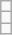<table class="wikitable">
<tr>
<td></td>
</tr>
<tr>
<td></td>
</tr>
<tr>
<td></td>
</tr>
</table>
